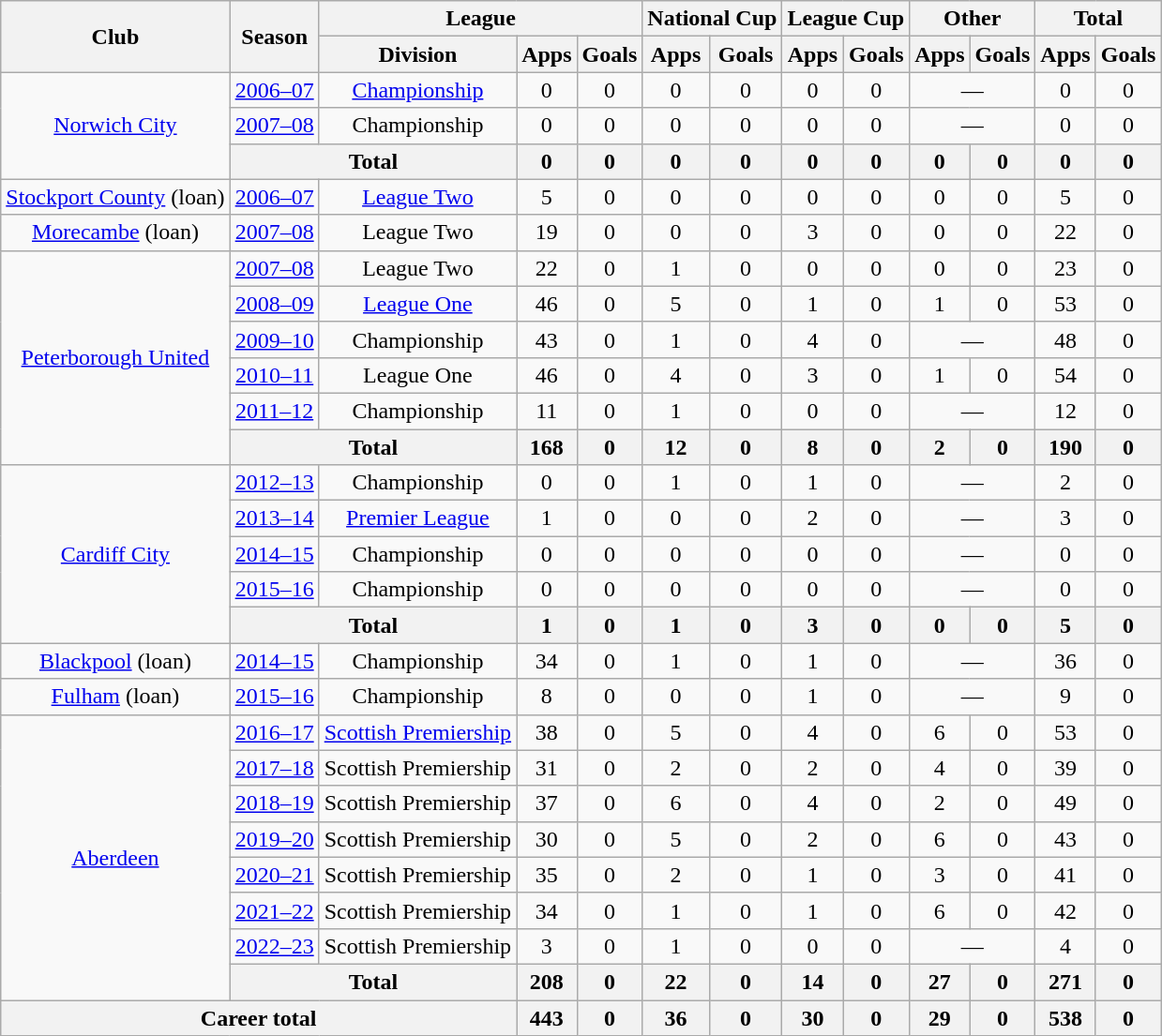<table class="wikitable" style="text-align: center">
<tr>
<th rowspan="2">Club</th>
<th rowspan="2">Season</th>
<th colspan="3">League</th>
<th colspan="2">National Cup</th>
<th colspan="2">League Cup</th>
<th colspan="2">Other</th>
<th colspan="2">Total</th>
</tr>
<tr>
<th>Division</th>
<th>Apps</th>
<th>Goals</th>
<th>Apps</th>
<th>Goals</th>
<th>Apps</th>
<th>Goals</th>
<th>Apps</th>
<th>Goals</th>
<th>Apps</th>
<th>Goals</th>
</tr>
<tr>
<td rowspan="3"><a href='#'>Norwich City</a></td>
<td><a href='#'>2006–07</a></td>
<td><a href='#'>Championship</a></td>
<td>0</td>
<td>0</td>
<td>0</td>
<td>0</td>
<td>0</td>
<td>0</td>
<td colspan="2">—</td>
<td>0</td>
<td>0</td>
</tr>
<tr>
<td><a href='#'>2007–08</a></td>
<td>Championship</td>
<td>0</td>
<td>0</td>
<td>0</td>
<td>0</td>
<td>0</td>
<td>0</td>
<td colspan="2">—</td>
<td>0</td>
<td>0</td>
</tr>
<tr>
<th colspan="2">Total</th>
<th>0</th>
<th>0</th>
<th>0</th>
<th>0</th>
<th>0</th>
<th>0</th>
<th>0</th>
<th>0</th>
<th>0</th>
<th>0</th>
</tr>
<tr>
<td><a href='#'>Stockport County</a> (loan)</td>
<td><a href='#'>2006–07</a></td>
<td><a href='#'>League Two</a></td>
<td>5</td>
<td>0</td>
<td>0</td>
<td>0</td>
<td>0</td>
<td>0</td>
<td>0</td>
<td>0</td>
<td>5</td>
<td>0</td>
</tr>
<tr>
<td><a href='#'>Morecambe</a> (loan)</td>
<td><a href='#'>2007–08</a></td>
<td>League Two</td>
<td>19</td>
<td>0</td>
<td>0</td>
<td>0</td>
<td>3</td>
<td>0</td>
<td>0</td>
<td>0</td>
<td>22</td>
<td>0</td>
</tr>
<tr>
<td rowspan="6"><a href='#'>Peterborough United</a></td>
<td><a href='#'>2007–08</a></td>
<td>League Two</td>
<td>22</td>
<td>0</td>
<td>1</td>
<td>0</td>
<td>0</td>
<td>0</td>
<td>0</td>
<td>0</td>
<td>23</td>
<td>0</td>
</tr>
<tr>
<td><a href='#'>2008–09</a></td>
<td><a href='#'>League One</a></td>
<td>46</td>
<td>0</td>
<td>5</td>
<td>0</td>
<td>1</td>
<td>0</td>
<td>1</td>
<td>0</td>
<td>53</td>
<td>0</td>
</tr>
<tr>
<td><a href='#'>2009–10</a></td>
<td>Championship</td>
<td>43</td>
<td>0</td>
<td>1</td>
<td>0</td>
<td>4</td>
<td>0</td>
<td colspan="2">—</td>
<td>48</td>
<td>0</td>
</tr>
<tr>
<td><a href='#'>2010–11</a></td>
<td>League One</td>
<td>46</td>
<td>0</td>
<td>4</td>
<td>0</td>
<td>3</td>
<td>0</td>
<td>1</td>
<td>0</td>
<td>54</td>
<td>0</td>
</tr>
<tr>
<td><a href='#'>2011–12</a></td>
<td>Championship</td>
<td>11</td>
<td>0</td>
<td>1</td>
<td>0</td>
<td>0</td>
<td>0</td>
<td colspan="2">—</td>
<td>12</td>
<td>0</td>
</tr>
<tr>
<th colspan="2">Total</th>
<th>168</th>
<th>0</th>
<th>12</th>
<th>0</th>
<th>8</th>
<th>0</th>
<th>2</th>
<th>0</th>
<th>190</th>
<th>0</th>
</tr>
<tr>
<td rowspan="5"><a href='#'>Cardiff City</a></td>
<td><a href='#'>2012–13</a></td>
<td>Championship</td>
<td>0</td>
<td>0</td>
<td>1</td>
<td>0</td>
<td>1</td>
<td>0</td>
<td colspan="2">—</td>
<td>2</td>
<td>0</td>
</tr>
<tr>
<td><a href='#'>2013–14</a></td>
<td><a href='#'>Premier League</a></td>
<td>1</td>
<td>0</td>
<td>0</td>
<td>0</td>
<td>2</td>
<td>0</td>
<td colspan="2">—</td>
<td>3</td>
<td>0</td>
</tr>
<tr>
<td><a href='#'>2014–15</a></td>
<td>Championship</td>
<td>0</td>
<td>0</td>
<td>0</td>
<td>0</td>
<td>0</td>
<td>0</td>
<td colspan="2">—</td>
<td>0</td>
<td>0</td>
</tr>
<tr>
<td><a href='#'>2015–16</a></td>
<td>Championship</td>
<td>0</td>
<td>0</td>
<td>0</td>
<td>0</td>
<td>0</td>
<td>0</td>
<td colspan="2">—</td>
<td>0</td>
<td>0</td>
</tr>
<tr>
<th colspan="2">Total</th>
<th>1</th>
<th>0</th>
<th>1</th>
<th>0</th>
<th>3</th>
<th>0</th>
<th>0</th>
<th>0</th>
<th>5</th>
<th>0</th>
</tr>
<tr>
<td><a href='#'>Blackpool</a> (loan)</td>
<td><a href='#'>2014–15</a></td>
<td>Championship</td>
<td>34</td>
<td>0</td>
<td>1</td>
<td>0</td>
<td>1</td>
<td>0</td>
<td colspan="2">—</td>
<td>36</td>
<td>0</td>
</tr>
<tr>
<td><a href='#'>Fulham</a> (loan)</td>
<td><a href='#'>2015–16</a></td>
<td>Championship</td>
<td>8</td>
<td>0</td>
<td>0</td>
<td>0</td>
<td>1</td>
<td>0</td>
<td colspan="2">—</td>
<td>9</td>
<td>0</td>
</tr>
<tr>
<td rowspan="8"><a href='#'>Aberdeen</a></td>
<td><a href='#'>2016–17</a></td>
<td><a href='#'>Scottish Premiership</a></td>
<td>38</td>
<td>0</td>
<td>5</td>
<td>0</td>
<td>4</td>
<td>0</td>
<td>6</td>
<td>0</td>
<td>53</td>
<td>0</td>
</tr>
<tr>
<td><a href='#'>2017–18</a></td>
<td>Scottish Premiership</td>
<td>31</td>
<td>0</td>
<td>2</td>
<td>0</td>
<td>2</td>
<td>0</td>
<td>4</td>
<td>0</td>
<td>39</td>
<td>0</td>
</tr>
<tr>
<td><a href='#'>2018–19</a></td>
<td>Scottish Premiership</td>
<td>37</td>
<td>0</td>
<td>6</td>
<td>0</td>
<td>4</td>
<td>0</td>
<td>2</td>
<td>0</td>
<td>49</td>
<td>0</td>
</tr>
<tr>
<td><a href='#'>2019–20</a></td>
<td>Scottish Premiership</td>
<td>30</td>
<td>0</td>
<td>5</td>
<td>0</td>
<td>2</td>
<td>0</td>
<td>6</td>
<td>0</td>
<td>43</td>
<td>0</td>
</tr>
<tr>
<td><a href='#'>2020–21</a></td>
<td>Scottish Premiership</td>
<td>35</td>
<td>0</td>
<td>2</td>
<td>0</td>
<td>1</td>
<td>0</td>
<td>3</td>
<td>0</td>
<td>41</td>
<td>0</td>
</tr>
<tr>
<td><a href='#'>2021–22</a></td>
<td>Scottish Premiership</td>
<td>34</td>
<td>0</td>
<td>1</td>
<td>0</td>
<td>1</td>
<td>0</td>
<td>6</td>
<td>0</td>
<td>42</td>
<td>0</td>
</tr>
<tr>
<td><a href='#'>2022–23</a></td>
<td>Scottish Premiership</td>
<td>3</td>
<td>0</td>
<td>1</td>
<td>0</td>
<td>0</td>
<td>0</td>
<td colspan="2">—</td>
<td>4</td>
<td>0</td>
</tr>
<tr>
<th colspan="2">Total</th>
<th>208</th>
<th>0</th>
<th>22</th>
<th>0</th>
<th>14</th>
<th>0</th>
<th>27</th>
<th>0</th>
<th>271</th>
<th>0</th>
</tr>
<tr>
<th colspan=3>Career total</th>
<th>443</th>
<th>0</th>
<th>36</th>
<th>0</th>
<th>30</th>
<th>0</th>
<th>29</th>
<th>0</th>
<th>538</th>
<th>0</th>
</tr>
</table>
